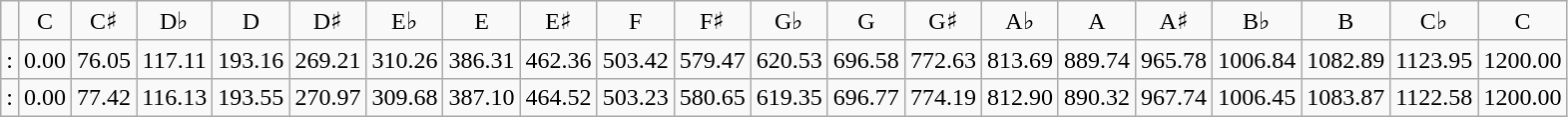<table class="wikitable">
<tr>
<td></td>
<td align="center" width="20em">C</td>
<td align="center" width="20em">C♯</td>
<td align="center" width="20em">D♭</td>
<td align="center" width="20em">D</td>
<td align="center" width="20em">D♯</td>
<td align="center" width="20em">E♭</td>
<td align="center" width="20em">E</td>
<td align="center" width="20em">E♯</td>
<td align="center" width="20em">F</td>
<td align="center" width="20em">F♯</td>
<td align="center" width="20em">G♭</td>
<td align="center" width="20em">G</td>
<td align="center" width="20em">G♯</td>
<td align="center" width="20em">A♭</td>
<td align="center" width="20em">A</td>
<td align="center" width="20em">A♯</td>
<td align="center" width="20em">B♭</td>
<td align="center" width="20em">B</td>
<td align="center" width="20em">C♭</td>
<td align="center" width="20em">C</td>
</tr>
<tr>
<td>:</td>
<td align="center" width="20em">0.00</td>
<td align="center" width="20em">76.05</td>
<td align="center" width="20em">117.11</td>
<td align="center" width="20em">193.16</td>
<td align="center" width="20em">269.21</td>
<td align="center" width="20em">310.26</td>
<td align="center" width="20em">386.31</td>
<td align="center" width="20em">462.36</td>
<td align="center" width="20em">503.42</td>
<td align="center" width="20em">579.47</td>
<td align="center" width="20em">620.53</td>
<td align="center" width="20em">696.58</td>
<td align="center" width="20em">772.63</td>
<td align="center" width="20em">813.69</td>
<td align="center" width="20em">889.74</td>
<td align="center" width="20em">965.78</td>
<td align="center" width="20em">1006.84</td>
<td align="center" width="20em">1082.89</td>
<td align="center" width="20em">1123.95</td>
<td align="center" width="20em">1200.00</td>
</tr>
<tr>
<td>:</td>
<td align="center" width="20em">0.00</td>
<td align="center" width="20em">77.42</td>
<td align="center" width="20em">116.13</td>
<td align="center" width="20em">193.55</td>
<td align="center" width="20em">270.97</td>
<td align="center" width="20em">309.68</td>
<td align="center" width="20em">387.10</td>
<td align="center" width="20em">464.52</td>
<td align="center" width="20em">503.23</td>
<td align="center" width="20em">580.65</td>
<td align="center" width="20em">619.35</td>
<td align="center" width="20em">696.77</td>
<td align="center" width="20em">774.19</td>
<td align="center" width="20em">812.90</td>
<td align="center" width="20em">890.32</td>
<td align="center" width="20em">967.74</td>
<td align="center" width="20em">1006.45</td>
<td align="center" width="20em">1083.87</td>
<td align="center" width="20em">1122.58</td>
<td align="center" width="20em">1200.00</td>
</tr>
</table>
